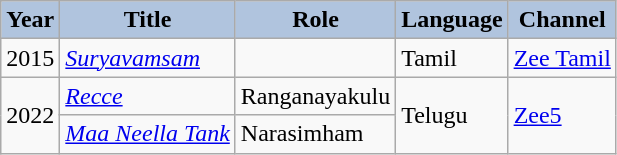<table class="wikitable">
<tr>
<th style="background:#B0C4DE;">Year</th>
<th style="background:#B0C4DE;">Title</th>
<th style="background:#B0C4DE;">Role</th>
<th style="background:#B0C4DE;">Language</th>
<th style="background:#B0C4DE;">Channel</th>
</tr>
<tr>
<td>2015</td>
<td><em><a href='#'>Suryavamsam</a></em></td>
<td></td>
<td>Tamil</td>
<td><a href='#'>Zee Tamil</a></td>
</tr>
<tr>
<td rowspan="2">2022</td>
<td><em><a href='#'>Recce</a></em></td>
<td>Ranganayakulu</td>
<td rowspan="2">Telugu</td>
<td rowspan="2"><a href='#'>Zee5</a></td>
</tr>
<tr>
<td><em><a href='#'>Maa Neella Tank</a></em></td>
<td>Narasimham</td>
</tr>
</table>
